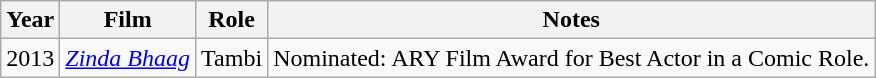<table class="wikitable">
<tr>
<th>Year</th>
<th>Film</th>
<th>Role</th>
<th>Notes</th>
</tr>
<tr>
<td>2013</td>
<td><em><a href='#'>Zinda Bhaag</a></em></td>
<td>Tambi</td>
<td>Nominated: ARY Film Award for Best Actor in a Comic Role.</td>
</tr>
</table>
